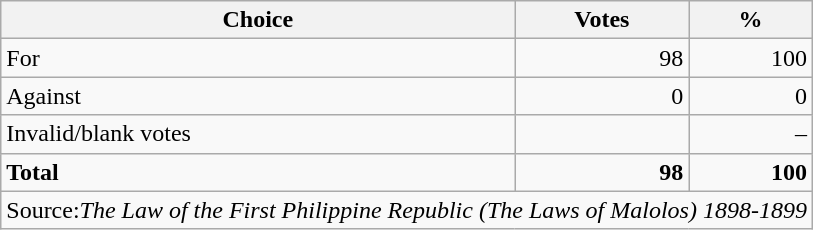<table class=wikitable style=text-align:right>
<tr>
<th>Choice</th>
<th>Votes</th>
<th>%</th>
</tr>
<tr>
<td align=left>For</td>
<td>98</td>
<td>100</td>
</tr>
<tr>
<td align=left>Against</td>
<td>0</td>
<td>0</td>
</tr>
<tr>
<td align=left>Invalid/blank votes</td>
<td></td>
<td>–</td>
</tr>
<tr>
<td align=left><strong>Total</strong></td>
<td><strong>98</strong></td>
<td><strong>100</strong></td>
</tr>
<tr>
<td align=left colspan=3>Source:<em>The Law of the First Philippine Republic (The Laws of Malolos) 1898-1899</em></td>
</tr>
</table>
